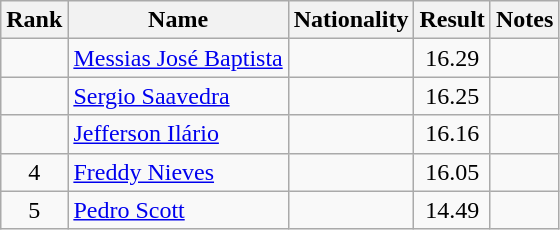<table class="wikitable sortable" style="text-align:center">
<tr>
<th>Rank</th>
<th>Name</th>
<th>Nationality</th>
<th>Result</th>
<th>Notes</th>
</tr>
<tr>
<td></td>
<td align=left><a href='#'>Messias José Baptista</a></td>
<td align=left></td>
<td>16.29</td>
<td></td>
</tr>
<tr>
<td></td>
<td align=left><a href='#'>Sergio Saavedra</a></td>
<td align=left></td>
<td>16.25</td>
<td></td>
</tr>
<tr>
<td></td>
<td align=left><a href='#'>Jefferson Ilário</a></td>
<td align=left></td>
<td>16.16</td>
<td></td>
</tr>
<tr>
<td>4</td>
<td align=left><a href='#'>Freddy Nieves</a></td>
<td align=left></td>
<td>16.05</td>
<td></td>
</tr>
<tr>
<td>5</td>
<td align=left><a href='#'>Pedro Scott</a></td>
<td align=left></td>
<td>14.49</td>
<td></td>
</tr>
</table>
